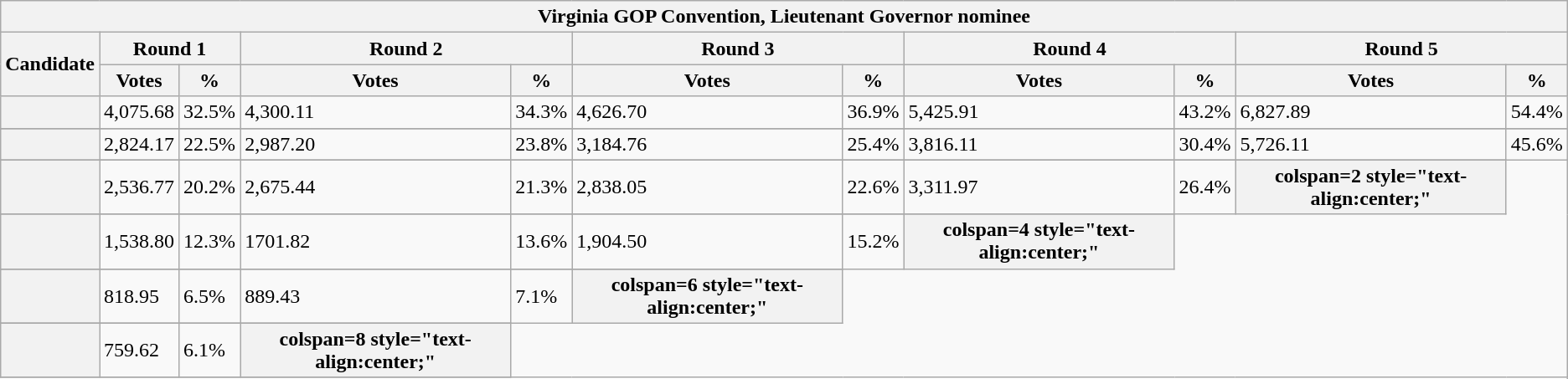<table class="wikitable sortable">
<tr>
<th colspan=" 11 ">Virginia GOP Convention, Lieutenant Governor nominee</th>
</tr>
<tr style="background:#eee; text-align:center;">
<th rowspan=2 style="text-align:center;">Candidate</th>
<th colspan=2 style="text-align:center;">Round 1</th>
<th colspan=2 style="text-align:center;">Round 2</th>
<th colspan=2 style="text-align:center;">Round 3</th>
<th colspan=2 style="text-align:center;">Round 4</th>
<th colspan=2 style="text-align:center;">Round 5</th>
</tr>
<tr>
<th>Votes</th>
<th>%</th>
<th>Votes</th>
<th>%</th>
<th>Votes</th>
<th>%</th>
<th>Votes</th>
<th>%</th>
<th>Votes</th>
<th>%</th>
</tr>
<tr>
<th scope="row" style="text-align:left;"></th>
<td>4,075.68</td>
<td>32.5%</td>
<td>4,300.11</td>
<td>34.3%</td>
<td>4,626.70</td>
<td>36.9%</td>
<td>5,425.91</td>
<td>43.2%</td>
<td> 6,827.89</td>
<td> 54.4%</td>
</tr>
<tr>
</tr>
<tr>
<th scope="row" style="text-align:left;"></th>
<td>2,824.17</td>
<td>22.5%</td>
<td>2,987.20</td>
<td>23.8%</td>
<td>3,184.76</td>
<td>25.4%</td>
<td>3,816.11</td>
<td>30.4%</td>
<td>5,726.11</td>
<td>45.6%</td>
</tr>
<tr>
</tr>
<tr>
<th scope="row" style="text-align:left;"></th>
<td>2,536.77</td>
<td>20.2%</td>
<td>2,675.44</td>
<td>21.3%</td>
<td>2,838.05</td>
<td>22.6%</td>
<td>3,311.97</td>
<td>26.4%</td>
<th>colspan=2 style="text-align:center;" </th>
</tr>
<tr>
</tr>
<tr>
<th scope="row" style="text-align:left;"></th>
<td>1,538.80</td>
<td>12.3%</td>
<td>1701.82</td>
<td>13.6%</td>
<td>1,904.50</td>
<td>15.2%</td>
<th>colspan=4 style="text-align:center;" </th>
</tr>
<tr>
</tr>
<tr>
<th scope="row" style="text-align:left;"></th>
<td>818.95</td>
<td>6.5%</td>
<td>889.43</td>
<td>7.1%</td>
<th>colspan=6 style="text-align:center;" </th>
</tr>
<tr>
</tr>
<tr>
<th scope="row" style="text-align:left;"></th>
<td>759.62</td>
<td>6.1%</td>
<th>colspan=8 style="text-align:center;" </th>
</tr>
<tr>
</tr>
</table>
